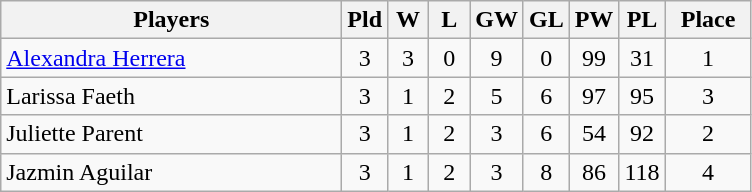<table class=wikitable style="text-align:center">
<tr>
<th width=220>Players</th>
<th width=20>Pld</th>
<th width=20>W</th>
<th width=20>L</th>
<th width=20>GW</th>
<th width=20>GL</th>
<th width=20>PW</th>
<th width=20>PL</th>
<th width=50>Place</th>
</tr>
<tr>
<td align=left> <a href='#'>Alexandra Herrera</a></td>
<td>3</td>
<td>3</td>
<td>0</td>
<td>9</td>
<td>0</td>
<td>99</td>
<td>31</td>
<td>1</td>
</tr>
<tr>
<td align=left> Larissa Faeth</td>
<td>3</td>
<td>1</td>
<td>2</td>
<td>5</td>
<td>6</td>
<td>97</td>
<td>95</td>
<td>3</td>
</tr>
<tr>
<td align=left> Juliette Parent</td>
<td>3</td>
<td>1</td>
<td>2</td>
<td>3</td>
<td>6</td>
<td>54</td>
<td>92</td>
<td>2</td>
</tr>
<tr>
<td align=left> Jazmin Aguilar</td>
<td>3</td>
<td>1</td>
<td>2</td>
<td>3</td>
<td>8</td>
<td>86</td>
<td>118</td>
<td>4</td>
</tr>
</table>
